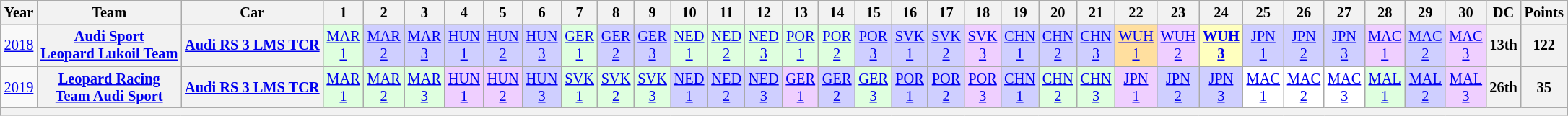<table class="wikitable" style="text-align:center; font-size:85%">
<tr>
<th>Year</th>
<th>Team</th>
<th>Car</th>
<th>1</th>
<th>2</th>
<th>3</th>
<th>4</th>
<th>5</th>
<th>6</th>
<th>7</th>
<th>8</th>
<th>9</th>
<th>10</th>
<th>11</th>
<th>12</th>
<th>13</th>
<th>14</th>
<th>15</th>
<th>16</th>
<th>17</th>
<th>18</th>
<th>19</th>
<th>20</th>
<th>21</th>
<th>22</th>
<th>23</th>
<th>24</th>
<th>25</th>
<th>26</th>
<th>27</th>
<th>28</th>
<th>29</th>
<th>30</th>
<th>DC</th>
<th>Points</th>
</tr>
<tr>
<td><a href='#'>2018</a></td>
<th nowrap><a href='#'>Audi Sport<br>Leopard Lukoil Team</a></th>
<th nowrap><a href='#'>Audi RS 3 LMS TCR</a></th>
<td style="background:#DFFFDF;"><a href='#'>MAR<br>1</a><br></td>
<td style="background:#CFCFFF;"><a href='#'>MAR<br>2</a><br></td>
<td style="background:#CFCFFF;"><a href='#'>MAR<br>3</a><br></td>
<td style="background:#CFCFFF;"><a href='#'>HUN<br>1</a><br></td>
<td style="background:#CFCFFF;"><a href='#'>HUN<br>2</a><br></td>
<td style="background:#CFCFFF;"><a href='#'>HUN<br>3</a><br></td>
<td style="background:#DFFFDF;"><a href='#'>GER<br>1</a><br></td>
<td style="background:#CFCFFF;"><a href='#'>GER<br>2</a><br></td>
<td style="background:#CFCFFF;"><a href='#'>GER<br>3</a><br></td>
<td style="background:#DFFFDF;"><a href='#'>NED<br>1</a><br></td>
<td style="background:#DFFFDF;"><a href='#'>NED<br>2</a><br></td>
<td style="background:#DFFFDF;"><a href='#'>NED<br>3</a><br></td>
<td style="background:#DFFFDF;"><a href='#'>POR<br>1</a><br></td>
<td style="background:#DFFFDF;"><a href='#'>POR<br>2</a><br></td>
<td style="background:#CFCFFF;"><a href='#'>POR<br>3</a><br></td>
<td style="background:#CFCFFF;"><a href='#'>SVK<br>1</a><br></td>
<td style="background:#CFCFFF;"><a href='#'>SVK<br>2</a><br></td>
<td style="background:#EFCFFF;"><a href='#'>SVK<br>3</a><br></td>
<td style="background:#CFCFFF;"><a href='#'>CHN<br>1</a><br></td>
<td style="background:#CFCFFF;"><a href='#'>CHN<br>2</a><br></td>
<td style="background:#CFCFFF;"><a href='#'>CHN<br>3</a><br></td>
<td style="background:#FFDF9F;"><a href='#'>WUH<br>1</a><br></td>
<td style="background:#EFCFFF;"><a href='#'>WUH<br>2</a><br></td>
<td style="background:#FFFFBF;"><strong><a href='#'>WUH<br>3</a></strong><br></td>
<td style="background:#CFCFFF;"><a href='#'>JPN<br>1</a><br></td>
<td style="background:#CFCFFF;"><a href='#'>JPN<br>2</a><br></td>
<td style="background:#CFCFFF;"><a href='#'>JPN<br>3</a><br></td>
<td style="background:#EFCFFF;"><a href='#'>MAC<br>1</a><br></td>
<td style="background:#CFCFFF;"><a href='#'>MAC<br>2</a><br></td>
<td style="background:#EFCFFF;"><a href='#'>MAC<br>3</a><br></td>
<th>13th</th>
<th>122</th>
</tr>
<tr>
<td><a href='#'>2019</a></td>
<th nowrap><a href='#'>Leopard Racing<br>Team Audi Sport</a></th>
<th nowrap><a href='#'>Audi RS 3 LMS TCR</a></th>
<td style="background:#DFFFDF;"><a href='#'>MAR<br>1</a><br></td>
<td style="background:#DFFFDF;"><a href='#'>MAR<br>2</a><br></td>
<td style="background:#DFFFDF;"><a href='#'>MAR<br>3</a><br></td>
<td style="background:#EFCFFF;"><a href='#'>HUN<br>1</a><br></td>
<td style="background:#EFCFFF;"><a href='#'>HUN<br>2</a><br></td>
<td style="background:#CFCFFF;"><a href='#'>HUN<br>3</a><br></td>
<td style="background:#DFFFDF;"><a href='#'>SVK<br>1</a><br></td>
<td style="background:#DFFFDF;"><a href='#'>SVK<br>2</a><br></td>
<td style="background:#DFFFDF;"><a href='#'>SVK<br>3</a><br></td>
<td style="background:#CFCFFF;"><a href='#'>NED<br>1</a><br></td>
<td style="background:#CFCFFF;"><a href='#'>NED<br>2</a><br></td>
<td style="background:#CFCFFF;"><a href='#'>NED<br>3</a><br></td>
<td style="background:#EFCFFF;"><a href='#'>GER<br>1</a><br></td>
<td style="background:#CFCFFF;"><a href='#'>GER<br>2</a><br></td>
<td style="background:#DFFFDF;"><a href='#'>GER<br>3</a><br></td>
<td style="background:#CFCFFF;"><a href='#'>POR<br>1</a><br></td>
<td style="background:#CFCFFF;"><a href='#'>POR<br>2</a><br></td>
<td style="background:#EFCFFF;"><a href='#'>POR<br>3</a><br></td>
<td style="background:#CFCFFF;"><a href='#'>CHN<br>1</a><br></td>
<td style="background:#DFFFDF;"><a href='#'>CHN<br>2</a><br></td>
<td style="background:#DFFFDF;"><a href='#'>CHN<br>3</a><br></td>
<td style="background:#EFCFFF;"><a href='#'>JPN<br>1</a><br></td>
<td style="background:#CFCFFF;"><a href='#'>JPN<br>2</a><br></td>
<td style="background:#CFCFFF;"><a href='#'>JPN<br>3</a><br></td>
<td style="background:#FFFFFF;"><a href='#'>MAC<br>1</a><br></td>
<td style="background:#FFFFFF;"><a href='#'>MAC<br>2</a><br></td>
<td style="background:#FFFFFF;"><a href='#'>MAC<br>3</a><br></td>
<td style="background:#DFFFDF;"><a href='#'>MAL<br>1</a><br></td>
<td style="background:#CFCFFF;"><a href='#'>MAL<br>2</a><br></td>
<td style="background:#EFCFFF;"><a href='#'>MAL<br>3</a><br></td>
<th>26th</th>
<th>35</th>
</tr>
<tr>
<th colspan="35"></th>
</tr>
</table>
